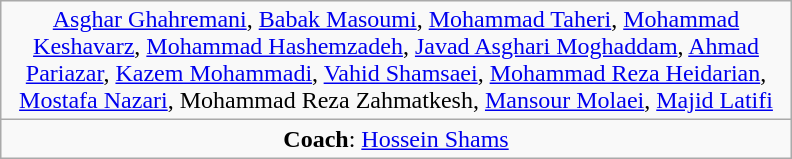<table class="wikitable" style="text-align:center; width:33em; margin:0.5em auto;">
<tr>
<td><a href='#'>Asghar Ghahremani</a>, <a href='#'>Babak Masoumi</a>, <a href='#'>Mohammad Taheri</a>, <a href='#'>Mohammad Keshavarz</a>, <a href='#'>Mohammad Hashemzadeh</a>, <a href='#'>Javad Asghari Moghaddam</a>, <a href='#'>Ahmad Pariazar</a>, <a href='#'>Kazem Mohammadi</a>, <a href='#'>Vahid Shamsaei</a>, <a href='#'>Mohammad Reza Heidarian</a>, <a href='#'>Mostafa Nazari</a>, Mohammad Reza Zahmatkesh, <a href='#'>Mansour Molaei</a>, <a href='#'>Majid Latifi</a></td>
</tr>
<tr>
<td><strong>Coach</strong>:  <a href='#'>Hossein Shams</a></td>
</tr>
</table>
